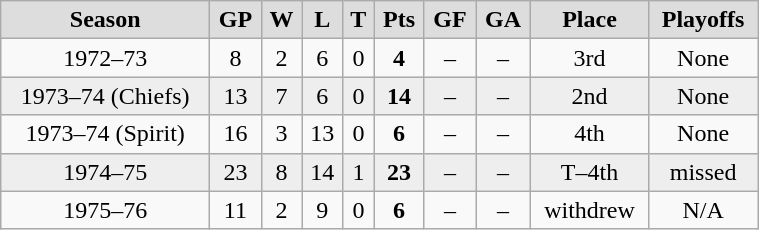<table class="wikitable" width=40%>
<tr style="font-weight:bold; background-color:#dddddd;" align="center" |>
<td>Season</td>
<td>GP</td>
<td>W</td>
<td>L</td>
<td>T</td>
<td>Pts</td>
<td>GF</td>
<td>GA</td>
<td>Place</td>
<td>Playoffs</td>
</tr>
<tr align="center">
<td>1972–73</td>
<td>8</td>
<td>2</td>
<td>6</td>
<td>0</td>
<td><strong>4</strong></td>
<td>–</td>
<td>–</td>
<td>3rd</td>
<td>None</td>
</tr>
<tr align="center" bgcolor=eeeeee>
<td>1973–74 (Chiefs)</td>
<td>13</td>
<td>7</td>
<td>6</td>
<td>0</td>
<td><strong>14</strong></td>
<td>–</td>
<td>–</td>
<td>2nd</td>
<td>None</td>
</tr>
<tr align="center">
<td>1973–74 (Spirit)</td>
<td>16</td>
<td>3</td>
<td>13</td>
<td>0</td>
<td><strong>6</strong></td>
<td>–</td>
<td>–</td>
<td>4th</td>
<td>None</td>
</tr>
<tr align="center" bgcolor=eeeeee>
<td>1974–75</td>
<td>23</td>
<td>8</td>
<td>14</td>
<td>1</td>
<td><strong>23</strong></td>
<td>–</td>
<td>–</td>
<td>T–4th</td>
<td>missed</td>
</tr>
<tr align="center">
<td>1975–76</td>
<td>11</td>
<td>2</td>
<td>9</td>
<td>0</td>
<td><strong>6</strong></td>
<td>–</td>
<td>–</td>
<td>withdrew</td>
<td>N/A</td>
</tr>
</table>
